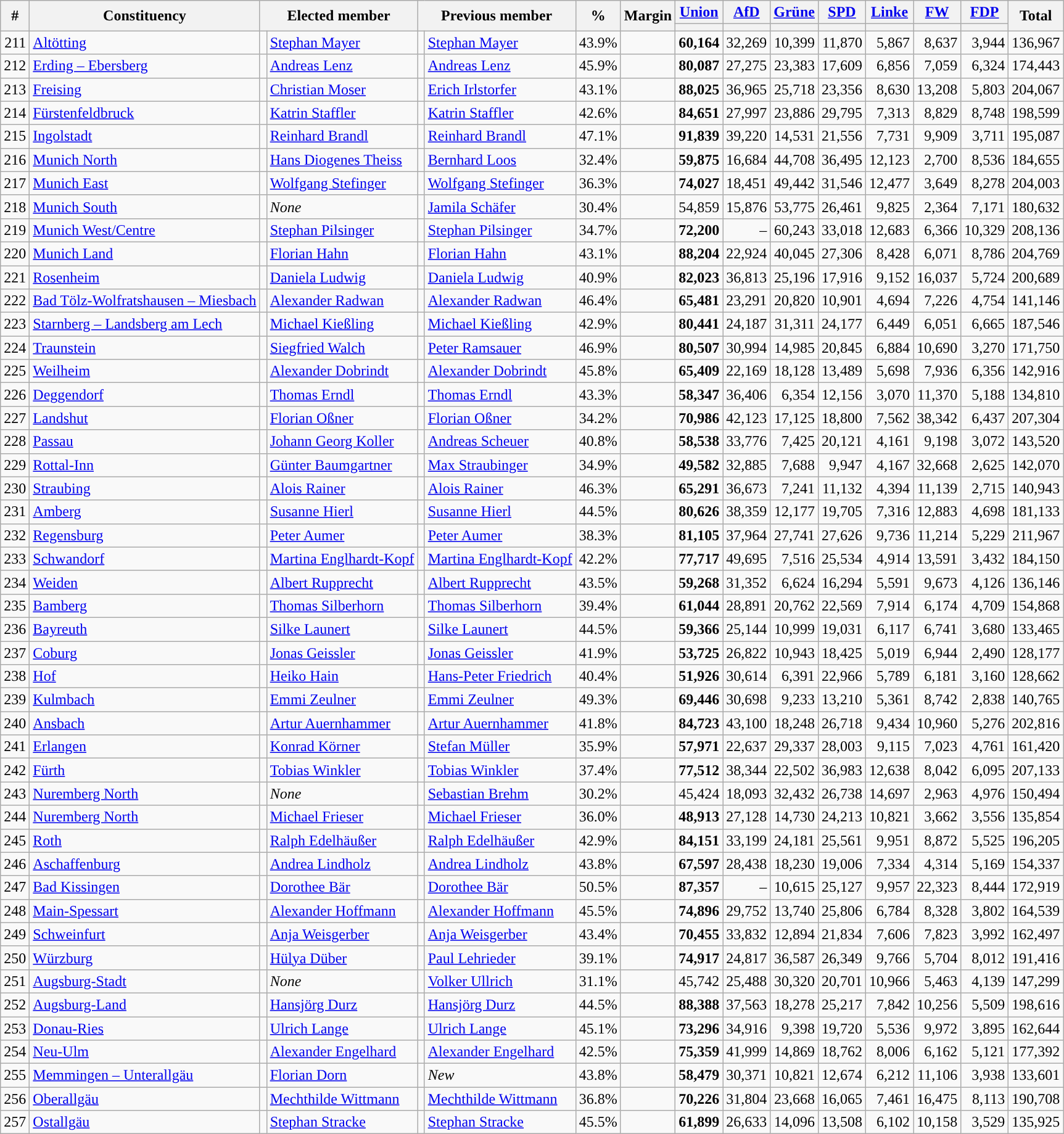<table class="wikitable sortable" style="text-align:right">
<tr>
<th rowspan="2">#</th>
<th rowspan="2">Constituency</th>
<th rowspan="2" colspan="2">Elected member</th>
<th rowspan="2" colspan="2">Previous member</th>
<th rowspan="2">%</th>
<th rowspan="2">Margin</th>
<th class="wikitable sortable" style="width:40px;"><a href='#'>Union</a></th>
<th class="wikitable sortable" style="width:40px;"><a href='#'>AfD</a></th>
<th class="wikitable sortable" style="width:40px;"><a href='#'>Grüne</a></th>
<th class="wikitable sortable" style="width:40px;"><a href='#'>SPD</a></th>
<th class="wikitable sortable" style="width:40px;"><a href='#'>Linke</a></th>
<th class="wikitable sortable" style="width:40px;"><a href='#'>FW</a></th>
<th class="wikitable sortable" style="width:40px;"><a href='#'>FDP</a></th>
<th class="wikitable sortable" style="width:40px;" rowspan="2">Total</th>
</tr>
<tr>
<th class="wikitable sortable" style="background:"></th>
<th class="wikitable sortable" style="background:"></th>
<th class="wikitable sortable" style="background:"></th>
<th class="wikitable sortable" style="background:"></th>
<th class="wikitable sortable" style="background:"></th>
<th class="wikitable sortable" style="background:"></th>
<th class="wikitable sortable" style="background:"></th>
</tr>
<tr>
<td>211</td>
<td align=left><a href='#'>Altötting</a></td>
<td bgcolor=></td>
<td align=left><a href='#'>Stephan Mayer</a></td>
<td bgcolor=></td>
<td align=left><a href='#'>Stephan Mayer</a></td>
<td>43.9%</td>
<td></td>
<td><strong>60,164</strong></td>
<td>32,269</td>
<td>10,399</td>
<td>11,870</td>
<td>5,867</td>
<td>8,637</td>
<td>3,944</td>
<td>136,967</td>
</tr>
<tr>
<td>212</td>
<td align=left><a href='#'>Erding – Ebersberg</a></td>
<td bgcolor=></td>
<td align=left><a href='#'>Andreas Lenz</a></td>
<td bgcolor=></td>
<td align=left><a href='#'>Andreas Lenz</a></td>
<td>45.9%</td>
<td></td>
<td><strong>80,087</strong></td>
<td>27,275</td>
<td>23,383</td>
<td>17,609</td>
<td>6,856</td>
<td>7,059</td>
<td>6,324</td>
<td>174,443</td>
</tr>
<tr>
<td>213</td>
<td align=left><a href='#'>Freising</a></td>
<td bgcolor=></td>
<td align=left><a href='#'>Christian Moser</a></td>
<td bgcolor=></td>
<td align=left><a href='#'>Erich Irlstorfer</a></td>
<td>43.1%</td>
<td></td>
<td><strong>88,025</strong></td>
<td>36,965</td>
<td>25,718</td>
<td>23,356</td>
<td>8,630</td>
<td>13,208</td>
<td>5,803</td>
<td>204,067</td>
</tr>
<tr>
<td>214</td>
<td align=left><a href='#'>Fürstenfeldbruck</a></td>
<td bgcolor=></td>
<td align=left><a href='#'>Katrin Staffler</a></td>
<td bgcolor=></td>
<td align=left><a href='#'>Katrin Staffler</a></td>
<td>42.6%</td>
<td></td>
<td><strong>84,651</strong></td>
<td>27,997</td>
<td>23,886</td>
<td>29,795</td>
<td>7,313</td>
<td>8,829</td>
<td>8,748</td>
<td>198,599</td>
</tr>
<tr>
<td>215</td>
<td align=left><a href='#'>Ingolstadt</a></td>
<td bgcolor=></td>
<td align=left><a href='#'>Reinhard Brandl</a></td>
<td bgcolor=></td>
<td align=left><a href='#'>Reinhard Brandl</a></td>
<td>47.1%</td>
<td></td>
<td><strong>91,839</strong></td>
<td>39,220</td>
<td>14,531</td>
<td>21,556</td>
<td>7,731</td>
<td>9,909</td>
<td>3,711</td>
<td>195,087</td>
</tr>
<tr>
<td>216</td>
<td align=left><a href='#'>Munich North</a></td>
<td bgcolor=></td>
<td align=left><a href='#'>Hans Diogenes Theiss</a></td>
<td bgcolor=></td>
<td align=left><a href='#'>Bernhard Loos</a></td>
<td>32.4%</td>
<td></td>
<td><strong>59,875</strong></td>
<td>16,684</td>
<td>44,708</td>
<td>36,495</td>
<td>12,123</td>
<td>2,700</td>
<td>8,536</td>
<td>184,655</td>
</tr>
<tr>
<td>217</td>
<td align=left><a href='#'>Munich East</a></td>
<td bgcolor=></td>
<td align=left><a href='#'>Wolfgang Stefinger</a></td>
<td bgcolor=></td>
<td align=left><a href='#'>Wolfgang Stefinger</a></td>
<td>36.3%</td>
<td></td>
<td><strong>74,027</strong></td>
<td>18,451</td>
<td>49,442</td>
<td>31,546</td>
<td>12,477</td>
<td>3,649</td>
<td>8,278</td>
<td>204,003</td>
</tr>
<tr>
<td>218</td>
<td align=left><a href='#'>Munich South</a></td>
<td bgcolor=></td>
<td align=left><em>None</em></td>
<td bgcolor=></td>
<td align=left><a href='#'>Jamila Schäfer</a></td>
<td>30.4%</td>
<td></td>
<td>54,859</td>
<td>15,876</td>
<td>53,775</td>
<td>26,461</td>
<td>9,825</td>
<td>2,364</td>
<td>7,171</td>
<td>180,632</td>
</tr>
<tr>
<td>219</td>
<td align=left><a href='#'>Munich West/Centre</a></td>
<td bgcolor=></td>
<td align=left><a href='#'>Stephan Pilsinger</a></td>
<td bgcolor=></td>
<td align=left><a href='#'>Stephan Pilsinger</a></td>
<td>34.7%</td>
<td></td>
<td><strong>72,200</strong></td>
<td>–</td>
<td>60,243</td>
<td>33,018</td>
<td>12,683</td>
<td>6,366</td>
<td>10,329</td>
<td>208,136</td>
</tr>
<tr>
<td>220</td>
<td align=left><a href='#'>Munich Land</a></td>
<td bgcolor=></td>
<td align=left><a href='#'>Florian Hahn</a></td>
<td bgcolor=></td>
<td align=left><a href='#'>Florian Hahn</a></td>
<td>43.1%</td>
<td></td>
<td><strong>88,204</strong></td>
<td>22,924</td>
<td>40,045</td>
<td>27,306</td>
<td>8,428</td>
<td>6,071</td>
<td>8,786</td>
<td>204,769</td>
</tr>
<tr>
<td>221</td>
<td align=left><a href='#'>Rosenheim</a></td>
<td bgcolor=></td>
<td align=left><a href='#'>Daniela Ludwig</a></td>
<td bgcolor=></td>
<td align=left><a href='#'>Daniela Ludwig</a></td>
<td>40.9%</td>
<td></td>
<td><strong>82,023</strong></td>
<td>36,813</td>
<td>25,196</td>
<td>17,916</td>
<td>9,152</td>
<td>16,037</td>
<td>5,724</td>
<td>200,689</td>
</tr>
<tr>
<td>222</td>
<td align=left><a href='#'>Bad Tölz-Wolfratshausen – Miesbach</a></td>
<td bgcolor=></td>
<td align=left><a href='#'>Alexander Radwan</a></td>
<td bgcolor=></td>
<td align=left><a href='#'>Alexander Radwan</a></td>
<td>46.4%</td>
<td></td>
<td><strong>65,481</strong></td>
<td>23,291</td>
<td>20,820</td>
<td>10,901</td>
<td>4,694</td>
<td>7,226</td>
<td>4,754</td>
<td>141,146</td>
</tr>
<tr>
<td>223</td>
<td align=left><a href='#'>Starnberg – Landsberg am Lech</a></td>
<td bgcolor=></td>
<td align=left><a href='#'>Michael Kießling</a></td>
<td bgcolor=></td>
<td align=left><a href='#'>Michael Kießling</a></td>
<td>42.9%</td>
<td></td>
<td><strong>80,441</strong></td>
<td>24,187</td>
<td>31,311</td>
<td>24,177</td>
<td>6,449</td>
<td>6,051</td>
<td>6,665</td>
<td>187,546</td>
</tr>
<tr>
<td>224</td>
<td align=left><a href='#'>Traunstein</a></td>
<td bgcolor=></td>
<td align=left><a href='#'>Siegfried Walch</a></td>
<td bgcolor=></td>
<td align=left><a href='#'>Peter Ramsauer</a></td>
<td>46.9%</td>
<td></td>
<td><strong>80,507</strong></td>
<td>30,994</td>
<td>14,985</td>
<td>20,845</td>
<td>6,884</td>
<td>10,690</td>
<td>3,270</td>
<td>171,750</td>
</tr>
<tr>
<td>225</td>
<td align=left><a href='#'>Weilheim</a></td>
<td bgcolor=></td>
<td align=left><a href='#'>Alexander Dobrindt</a></td>
<td bgcolor=></td>
<td align=left><a href='#'>Alexander Dobrindt</a></td>
<td>45.8%</td>
<td></td>
<td><strong>65,409</strong></td>
<td>22,169</td>
<td>18,128</td>
<td>13,489</td>
<td>5,698</td>
<td>7,936</td>
<td>6,356</td>
<td>142,916</td>
</tr>
<tr>
<td>226</td>
<td align=left><a href='#'>Deggendorf</a></td>
<td bgcolor=></td>
<td align=left><a href='#'>Thomas Erndl</a></td>
<td bgcolor=></td>
<td align=left><a href='#'>Thomas Erndl</a></td>
<td>43.3%</td>
<td></td>
<td><strong>58,347</strong></td>
<td>36,406</td>
<td>6,354</td>
<td>12,156</td>
<td>3,070</td>
<td>11,370</td>
<td>5,188</td>
<td>134,810</td>
</tr>
<tr>
<td>227</td>
<td align=left><a href='#'>Landshut</a></td>
<td bgcolor=></td>
<td align=left><a href='#'>Florian Oßner</a></td>
<td bgcolor=></td>
<td align=left><a href='#'>Florian Oßner</a></td>
<td>34.2%</td>
<td></td>
<td><strong>70,986</strong></td>
<td>42,123</td>
<td>17,125</td>
<td>18,800</td>
<td>7,562</td>
<td>38,342</td>
<td>6,437</td>
<td>207,304</td>
</tr>
<tr>
<td>228</td>
<td align=left><a href='#'>Passau</a></td>
<td bgcolor=></td>
<td align=left><a href='#'>Johann Georg Koller</a></td>
<td bgcolor=></td>
<td align=left><a href='#'>Andreas Scheuer</a></td>
<td>40.8%</td>
<td></td>
<td><strong>58,538</strong></td>
<td>33,776</td>
<td>7,425</td>
<td>20,121</td>
<td>4,161</td>
<td>9,198</td>
<td>3,072</td>
<td>143,520</td>
</tr>
<tr>
<td>229</td>
<td align=left><a href='#'>Rottal-Inn</a></td>
<td bgcolor=></td>
<td align=left><a href='#'>Günter Baumgartner</a></td>
<td bgcolor=></td>
<td align=left><a href='#'>Max Straubinger</a></td>
<td>34.9%</td>
<td></td>
<td><strong>49,582</strong></td>
<td>32,885</td>
<td>7,688</td>
<td>9,947</td>
<td>4,167</td>
<td>32,668</td>
<td>2,625</td>
<td>142,070</td>
</tr>
<tr>
<td>230</td>
<td align=left><a href='#'>Straubing</a></td>
<td bgcolor=></td>
<td align=left><a href='#'>Alois Rainer</a></td>
<td bgcolor=></td>
<td align=left><a href='#'>Alois Rainer</a></td>
<td>46.3%</td>
<td></td>
<td><strong>65,291</strong></td>
<td>36,673</td>
<td>7,241</td>
<td>11,132</td>
<td>4,394</td>
<td>11,139</td>
<td>2,715</td>
<td>140,943</td>
</tr>
<tr>
<td>231</td>
<td align=left><a href='#'>Amberg</a></td>
<td bgcolor=></td>
<td align=left><a href='#'>Susanne Hierl</a></td>
<td bgcolor=></td>
<td align=left><a href='#'>Susanne Hierl</a></td>
<td>44.5%</td>
<td></td>
<td><strong>80,626</strong></td>
<td>38,359</td>
<td>12,177</td>
<td>19,705</td>
<td>7,316</td>
<td>12,883</td>
<td>4,698</td>
<td>181,133</td>
</tr>
<tr>
<td>232</td>
<td align=left><a href='#'>Regensburg</a></td>
<td bgcolor=></td>
<td align=left><a href='#'>Peter Aumer</a></td>
<td bgcolor=></td>
<td align=left><a href='#'>Peter Aumer</a></td>
<td>38.3%</td>
<td></td>
<td><strong>81,105</strong></td>
<td>37,964</td>
<td>27,741</td>
<td>27,626</td>
<td>9,736</td>
<td>11,214</td>
<td>5,229</td>
<td>211,967</td>
</tr>
<tr>
<td>233</td>
<td align=left><a href='#'>Schwandorf</a></td>
<td bgcolor=></td>
<td align=left><a href='#'>Martina Englhardt-Kopf</a></td>
<td bgcolor=></td>
<td align=left><a href='#'>Martina Englhardt-Kopf</a></td>
<td>42.2%</td>
<td></td>
<td><strong>77,717</strong></td>
<td>49,695</td>
<td>7,516</td>
<td>25,534</td>
<td>4,914</td>
<td>13,591</td>
<td>3,432</td>
<td>184,150</td>
</tr>
<tr>
<td>234</td>
<td align=left><a href='#'>Weiden</a></td>
<td bgcolor=></td>
<td align=left><a href='#'>Albert Rupprecht</a></td>
<td bgcolor=></td>
<td align=left><a href='#'>Albert Rupprecht</a></td>
<td>43.5%</td>
<td></td>
<td><strong>59,268</strong></td>
<td>31,352</td>
<td>6,624</td>
<td>16,294</td>
<td>5,591</td>
<td>9,673</td>
<td>4,126</td>
<td>136,146</td>
</tr>
<tr>
<td>235</td>
<td align=left><a href='#'>Bamberg</a></td>
<td bgcolor=></td>
<td align=left><a href='#'>Thomas Silberhorn</a></td>
<td bgcolor=></td>
<td align=left><a href='#'>Thomas Silberhorn</a></td>
<td>39.4%</td>
<td></td>
<td><strong>61,044</strong></td>
<td>28,891</td>
<td>20,762</td>
<td>22,569</td>
<td>7,914</td>
<td>6,174</td>
<td>4,709</td>
<td>154,868</td>
</tr>
<tr>
<td>236</td>
<td align=left><a href='#'>Bayreuth</a></td>
<td bgcolor=></td>
<td align=left><a href='#'>Silke Launert</a></td>
<td bgcolor=></td>
<td align=left><a href='#'>Silke Launert</a></td>
<td>44.5%</td>
<td></td>
<td><strong>59,366</strong></td>
<td>25,144</td>
<td>10,999</td>
<td>19,031</td>
<td>6,117</td>
<td>6,741</td>
<td>3,680</td>
<td>133,465</td>
</tr>
<tr>
<td>237</td>
<td align=left><a href='#'>Coburg</a></td>
<td bgcolor=></td>
<td align=left><a href='#'>Jonas Geissler</a></td>
<td bgcolor=></td>
<td align=left><a href='#'>Jonas Geissler</a></td>
<td>41.9%</td>
<td></td>
<td><strong>53,725</strong></td>
<td>26,822</td>
<td>10,943</td>
<td>18,425</td>
<td>5,019</td>
<td>6,944</td>
<td>2,490</td>
<td>128,177</td>
</tr>
<tr>
<td>238</td>
<td align=left><a href='#'>Hof</a></td>
<td bgcolor=></td>
<td align=left><a href='#'>Heiko Hain</a></td>
<td bgcolor=></td>
<td align=left><a href='#'>Hans-Peter Friedrich</a></td>
<td>40.4%</td>
<td></td>
<td><strong>51,926</strong></td>
<td>30,614</td>
<td>6,391</td>
<td>22,966</td>
<td>5,789</td>
<td>6,181</td>
<td>3,160</td>
<td>128,662</td>
</tr>
<tr>
<td>239</td>
<td align=left><a href='#'>Kulmbach</a></td>
<td bgcolor=></td>
<td align=left><a href='#'>Emmi Zeulner</a></td>
<td bgcolor=></td>
<td align=left><a href='#'>Emmi Zeulner</a></td>
<td>49.3%</td>
<td></td>
<td><strong>69,446</strong></td>
<td>30,698</td>
<td>9,233</td>
<td>13,210</td>
<td>5,361</td>
<td>8,742</td>
<td>2,838</td>
<td>140,765</td>
</tr>
<tr>
<td>240</td>
<td align=left><a href='#'>Ansbach</a></td>
<td bgcolor=></td>
<td align=left><a href='#'>Artur Auernhammer</a></td>
<td bgcolor=></td>
<td align=left><a href='#'>Artur Auernhammer</a></td>
<td>41.8%</td>
<td></td>
<td><strong>84,723</strong></td>
<td>43,100</td>
<td>18,248</td>
<td>26,718</td>
<td>9,434</td>
<td>10,960</td>
<td>5,276</td>
<td>202,816</td>
</tr>
<tr>
<td>241</td>
<td align=left><a href='#'>Erlangen</a></td>
<td bgcolor=></td>
<td align=left><a href='#'>Konrad Körner</a></td>
<td bgcolor=></td>
<td align=left><a href='#'>Stefan Müller</a></td>
<td>35.9%</td>
<td></td>
<td><strong>57,971</strong></td>
<td>22,637</td>
<td>29,337</td>
<td>28,003</td>
<td>9,115</td>
<td>7,023</td>
<td>4,761</td>
<td>161,420</td>
</tr>
<tr>
<td>242</td>
<td align=left><a href='#'>Fürth</a></td>
<td bgcolor=></td>
<td align=left><a href='#'>Tobias Winkler</a></td>
<td bgcolor=></td>
<td align=left><a href='#'>Tobias Winkler</a></td>
<td>37.4%</td>
<td></td>
<td><strong>77,512</strong></td>
<td>38,344</td>
<td>22,502</td>
<td>36,983</td>
<td>12,638</td>
<td>8,042</td>
<td>6,095</td>
<td>207,133</td>
</tr>
<tr>
<td>243</td>
<td align=left><a href='#'>Nuremberg North</a></td>
<td bgcolor=></td>
<td align=left><em>None</em></td>
<td bgcolor=></td>
<td align=left><a href='#'>Sebastian Brehm</a></td>
<td>30.2%</td>
<td></td>
<td>45,424</td>
<td>18,093</td>
<td>32,432</td>
<td>26,738</td>
<td>14,697</td>
<td>2,963</td>
<td>4,976</td>
<td>150,494</td>
</tr>
<tr>
<td>244</td>
<td align=left><a href='#'>Nuremberg North</a></td>
<td bgcolor=></td>
<td align=left><a href='#'>Michael Frieser</a></td>
<td bgcolor=></td>
<td align=left><a href='#'>Michael Frieser</a></td>
<td>36.0%</td>
<td></td>
<td><strong>48,913</strong></td>
<td>27,128</td>
<td>14,730</td>
<td>24,213</td>
<td>10,821</td>
<td>3,662</td>
<td>3,556</td>
<td>135,854</td>
</tr>
<tr>
<td>245</td>
<td align=left><a href='#'>Roth</a></td>
<td bgcolor=></td>
<td align=left><a href='#'>Ralph Edelhäußer</a></td>
<td bgcolor=></td>
<td align=left><a href='#'>Ralph Edelhäußer</a></td>
<td>42.9%</td>
<td></td>
<td><strong>84,151</strong></td>
<td>33,199</td>
<td>24,181</td>
<td>25,561</td>
<td>9,951</td>
<td>8,872</td>
<td>5,525</td>
<td>196,205</td>
</tr>
<tr>
<td>246</td>
<td align=left><a href='#'>Aschaffenburg</a></td>
<td bgcolor=></td>
<td align=left><a href='#'>Andrea Lindholz</a></td>
<td bgcolor=></td>
<td align=left><a href='#'>Andrea Lindholz</a></td>
<td>43.8%</td>
<td></td>
<td><strong>67,597</strong></td>
<td>28,438</td>
<td>18,230</td>
<td>19,006</td>
<td>7,334</td>
<td>4,314</td>
<td>5,169</td>
<td>154,337</td>
</tr>
<tr>
<td>247</td>
<td align=left><a href='#'>Bad Kissingen</a></td>
<td bgcolor=></td>
<td align=left><a href='#'>Dorothee Bär</a></td>
<td bgcolor=></td>
<td align=left><a href='#'>Dorothee Bär</a></td>
<td>50.5%</td>
<td></td>
<td><strong>87,357</strong></td>
<td>–</td>
<td>10,615</td>
<td>25,127</td>
<td>9,957</td>
<td>22,323</td>
<td>8,444</td>
<td>172,919</td>
</tr>
<tr>
<td>248</td>
<td align=left><a href='#'>Main-Spessart</a></td>
<td bgcolor=></td>
<td align=left><a href='#'>Alexander Hoffmann</a></td>
<td bgcolor=></td>
<td align=left><a href='#'>Alexander Hoffmann</a></td>
<td>45.5%</td>
<td></td>
<td><strong>74,896</strong></td>
<td>29,752</td>
<td>13,740</td>
<td>25,806</td>
<td>6,784</td>
<td>8,328</td>
<td>3,802</td>
<td>164,539</td>
</tr>
<tr>
<td>249</td>
<td align=left><a href='#'>Schweinfurt</a></td>
<td bgcolor=></td>
<td align=left><a href='#'>Anja Weisgerber</a></td>
<td bgcolor=></td>
<td align=left><a href='#'>Anja Weisgerber</a></td>
<td>43.4%</td>
<td></td>
<td><strong>70,455</strong></td>
<td>33,832</td>
<td>12,894</td>
<td>21,834</td>
<td>7,606</td>
<td>7,823</td>
<td>3,992</td>
<td>162,497</td>
</tr>
<tr>
<td>250</td>
<td align=left><a href='#'>Würzburg</a></td>
<td bgcolor=></td>
<td align=left><a href='#'>Hülya Düber</a></td>
<td bgcolor=></td>
<td align=left><a href='#'>Paul Lehrieder</a></td>
<td>39.1%</td>
<td></td>
<td><strong>74,917</strong></td>
<td>24,817</td>
<td>36,587</td>
<td>26,349</td>
<td>9,766</td>
<td>5,704</td>
<td>8,012</td>
<td>191,416</td>
</tr>
<tr>
<td>251</td>
<td align=left><a href='#'>Augsburg-Stadt</a></td>
<td bgcolor=></td>
<td align=left><em>None</em></td>
<td bgcolor=></td>
<td align=left><a href='#'>Volker Ullrich</a></td>
<td>31.1%</td>
<td></td>
<td>45,742</td>
<td>25,488</td>
<td>30,320</td>
<td>20,701</td>
<td>10,966</td>
<td>5,463</td>
<td>4,139</td>
<td>147,299</td>
</tr>
<tr>
<td>252</td>
<td align=left><a href='#'>Augsburg-Land</a></td>
<td bgcolor=></td>
<td align=left><a href='#'>Hansjörg Durz</a></td>
<td bgcolor=></td>
<td align=left><a href='#'>Hansjörg Durz</a></td>
<td>44.5%</td>
<td></td>
<td><strong>88,388</strong></td>
<td>37,563</td>
<td>18,278</td>
<td>25,217</td>
<td>7,842</td>
<td>10,256</td>
<td>5,509</td>
<td>198,616</td>
</tr>
<tr>
<td>253</td>
<td align=left><a href='#'>Donau-Ries</a></td>
<td bgcolor=></td>
<td align=left><a href='#'>Ulrich Lange</a></td>
<td bgcolor=></td>
<td align=left><a href='#'>Ulrich Lange</a></td>
<td>45.1%</td>
<td></td>
<td><strong>73,296</strong></td>
<td>34,916</td>
<td>9,398</td>
<td>19,720</td>
<td>5,536</td>
<td>9,972</td>
<td>3,895</td>
<td>162,644</td>
</tr>
<tr>
<td>254</td>
<td align=left><a href='#'>Neu-Ulm</a></td>
<td bgcolor=></td>
<td align=left><a href='#'>Alexander Engelhard</a></td>
<td bgcolor=></td>
<td align=left><a href='#'>Alexander Engelhard</a></td>
<td>42.5%</td>
<td></td>
<td><strong>75,359</strong></td>
<td>41,999</td>
<td>14,869</td>
<td>18,762</td>
<td>8,006</td>
<td>6,162</td>
<td>5,121</td>
<td>177,392</td>
</tr>
<tr>
<td>255</td>
<td align=left><a href='#'>Memmingen – Unterallgäu</a></td>
<td bgcolor=></td>
<td align=left><a href='#'>Florian Dorn</a></td>
<td></td>
<td align=left><em>New</em></td>
<td>43.8%</td>
<td></td>
<td><strong>58,479</strong></td>
<td>30,371</td>
<td>10,821</td>
<td>12,674</td>
<td>6,212</td>
<td>11,106</td>
<td>3,938</td>
<td>133,601</td>
</tr>
<tr>
<td>256</td>
<td align=left><a href='#'>Oberallgäu</a></td>
<td bgcolor=></td>
<td align=left><a href='#'>Mechthilde Wittmann</a></td>
<td bgcolor=></td>
<td align=left><a href='#'>Mechthilde Wittmann</a></td>
<td>36.8%</td>
<td></td>
<td><strong>70,226</strong></td>
<td>31,804</td>
<td>23,668</td>
<td>16,065</td>
<td>7,461</td>
<td>16,475</td>
<td>8,113</td>
<td>190,708</td>
</tr>
<tr>
<td>257</td>
<td align=left><a href='#'>Ostallgäu</a></td>
<td bgcolor=></td>
<td align=left><a href='#'>Stephan Stracke</a></td>
<td bgcolor=></td>
<td align=left><a href='#'>Stephan Stracke</a></td>
<td>45.5%</td>
<td></td>
<td><strong>61,899</strong></td>
<td>26,633</td>
<td>14,096</td>
<td>13,508</td>
<td>6,102</td>
<td>10,158</td>
<td>3,529</td>
<td>135,925</td>
</tr>
</table>
